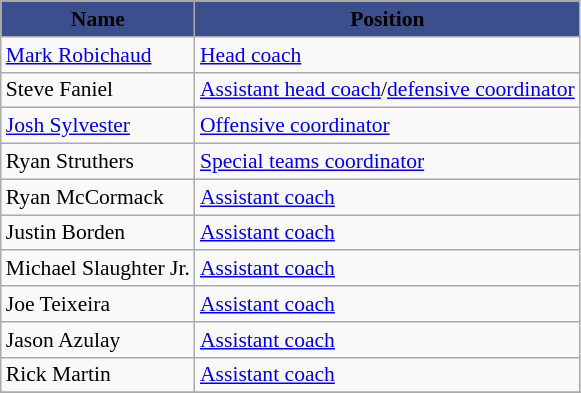<table class="wikitable" style="font-size:90%;">
<tr>
<th style="background:#3B4F8C;"><span>Name</span></th>
<th style="background:#3B4F8C;"><span>Position</span></th>
</tr>
<tr>
<td><a href='#'>Mark Robichaud</a></td>
<td><a href='#'>Head coach</a></td>
</tr>
<tr>
<td>Steve Faniel</td>
<td><a href='#'>Assistant head coach</a>/<a href='#'>defensive coordinator</a></td>
</tr>
<tr>
<td><a href='#'>Josh Sylvester</a></td>
<td><a href='#'>Offensive coordinator</a></td>
</tr>
<tr>
<td>Ryan Struthers</td>
<td><a href='#'>Special teams coordinator</a></td>
</tr>
<tr>
<td>Ryan McCormack</td>
<td><a href='#'>Assistant coach</a></td>
</tr>
<tr>
<td>Justin Borden</td>
<td><a href='#'>Assistant coach</a></td>
</tr>
<tr>
<td>Michael Slaughter Jr.</td>
<td><a href='#'>Assistant coach</a></td>
</tr>
<tr>
<td>Joe Teixeira</td>
<td><a href='#'>Assistant coach</a></td>
</tr>
<tr>
<td>Jason Azulay</td>
<td><a href='#'>Assistant coach</a></td>
</tr>
<tr>
<td>Rick Martin</td>
<td><a href='#'>Assistant coach</a></td>
</tr>
<tr>
</tr>
</table>
